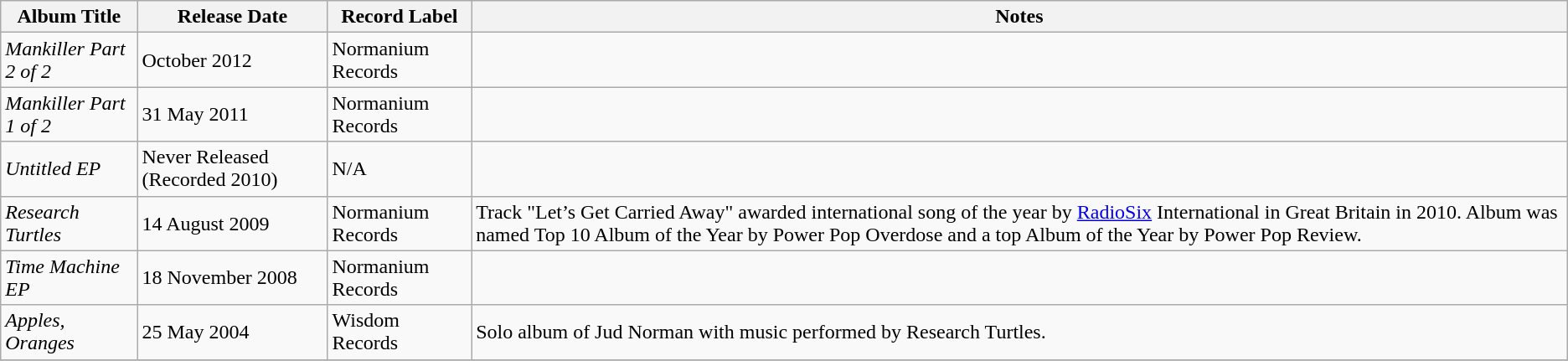<table class="wikitable sortable">
<tr>
<th>Album Title</th>
<th>Release Date</th>
<th>Record Label</th>
<th class="unsortable">Notes</th>
</tr>
<tr>
<td><em>Mankiller Part 2 of 2</em></td>
<td>October 2012</td>
<td>Normanium Records</td>
<td></td>
</tr>
<tr>
<td><em>Mankiller Part 1 of 2</em></td>
<td>31 May 2011</td>
<td>Normanium Records</td>
<td></td>
</tr>
<tr>
<td><em>Untitled EP</em></td>
<td>Never Released (Recorded 2010)</td>
<td>N/A</td>
<td></td>
</tr>
<tr>
<td><em>Research Turtles</em></td>
<td>14 August 2009</td>
<td>Normanium Records</td>
<td>Track "Let’s Get Carried Away" awarded international song of the year by <a href='#'>RadioSix</a> International in Great Britain in 2010. Album was named Top 10 Album of the Year by Power Pop Overdose and a top Album of the Year by Power Pop Review.</td>
</tr>
<tr>
<td><em>Time Machine EP</em></td>
<td>18 November 2008</td>
<td>Normanium Records</td>
<td></td>
</tr>
<tr>
<td><em>Apples, Oranges</em></td>
<td>25 May 2004</td>
<td>Wisdom Records</td>
<td>Solo album of Jud Norman with music performed by Research Turtles.</td>
</tr>
<tr>
</tr>
</table>
